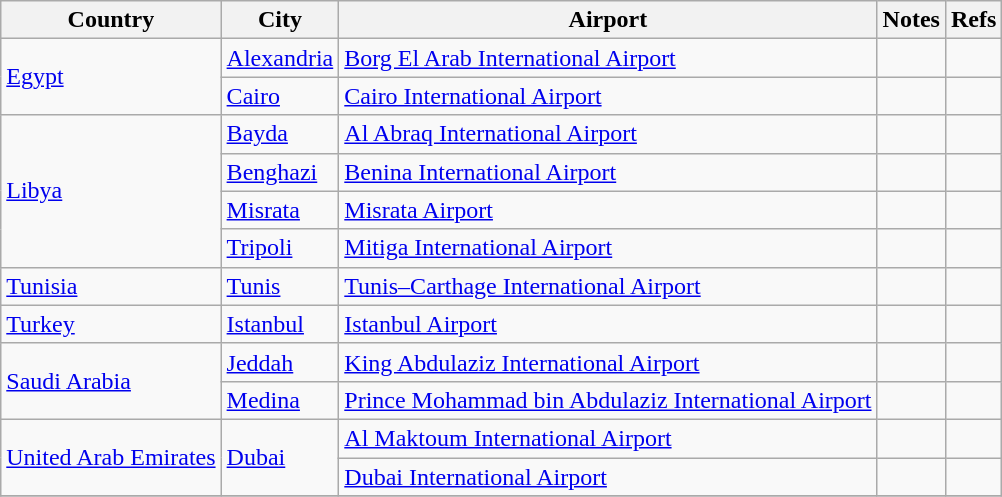<table class="sortable wikitable">
<tr>
<th>Country</th>
<th>City</th>
<th>Airport</th>
<th>Notes</th>
<th>Refs</th>
</tr>
<tr>
<td rowspan="2"><a href='#'>Egypt</a></td>
<td><a href='#'>Alexandria</a></td>
<td><a href='#'>Borg El Arab International Airport</a></td>
<td></td>
<td></td>
</tr>
<tr>
<td><a href='#'>Cairo</a></td>
<td><a href='#'>Cairo International Airport</a></td>
<td></td>
<td></td>
</tr>
<tr>
<td rowspan="4"><a href='#'>Libya</a></td>
<td><a href='#'>Bayda</a></td>
<td><a href='#'>Al Abraq International Airport</a></td>
<td></td>
<td></td>
</tr>
<tr>
<td><a href='#'>Benghazi</a></td>
<td><a href='#'>Benina International Airport</a></td>
<td></td>
<td></td>
</tr>
<tr>
<td><a href='#'>Misrata</a></td>
<td><a href='#'>Misrata Airport</a></td>
<td></td>
<td></td>
</tr>
<tr>
<td><a href='#'>Tripoli</a></td>
<td><a href='#'>Mitiga International Airport</a></td>
<td></td>
<td></td>
</tr>
<tr>
<td><a href='#'>Tunisia</a></td>
<td><a href='#'>Tunis</a></td>
<td><a href='#'>Tunis–Carthage International Airport</a></td>
<td></td>
<td></td>
</tr>
<tr>
<td><a href='#'>Turkey</a></td>
<td><a href='#'>Istanbul</a></td>
<td><a href='#'>Istanbul Airport</a></td>
<td></td>
<td></td>
</tr>
<tr>
<td rowspan="2"><a href='#'>Saudi Arabia</a></td>
<td><a href='#'>Jeddah</a></td>
<td><a href='#'>King Abdulaziz International Airport</a></td>
<td></td>
<td></td>
</tr>
<tr>
<td><a href='#'>Medina</a></td>
<td><a href='#'>Prince Mohammad bin Abdulaziz International Airport</a></td>
<td></td>
<td></td>
</tr>
<tr>
<td rowspan="2"><a href='#'>United Arab Emirates</a></td>
<td rowspan="2"><a href='#'>Dubai</a></td>
<td><a href='#'>Al Maktoum International Airport</a></td>
<td></td>
<td></td>
</tr>
<tr>
<td><a href='#'>Dubai International Airport</a></td>
<td></td>
<td></td>
</tr>
<tr>
</tr>
</table>
